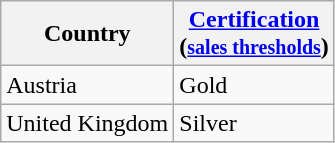<table class="wikitable sortable">
<tr>
<th>Country</th>
<th><a href='#'>Certification</a><br>(<small><a href='#'>sales thresholds</a></small>)</th>
</tr>
<tr>
<td>Austria</td>
<td>Gold</td>
</tr>
<tr>
<td>United Kingdom</td>
<td>Silver</td>
</tr>
</table>
